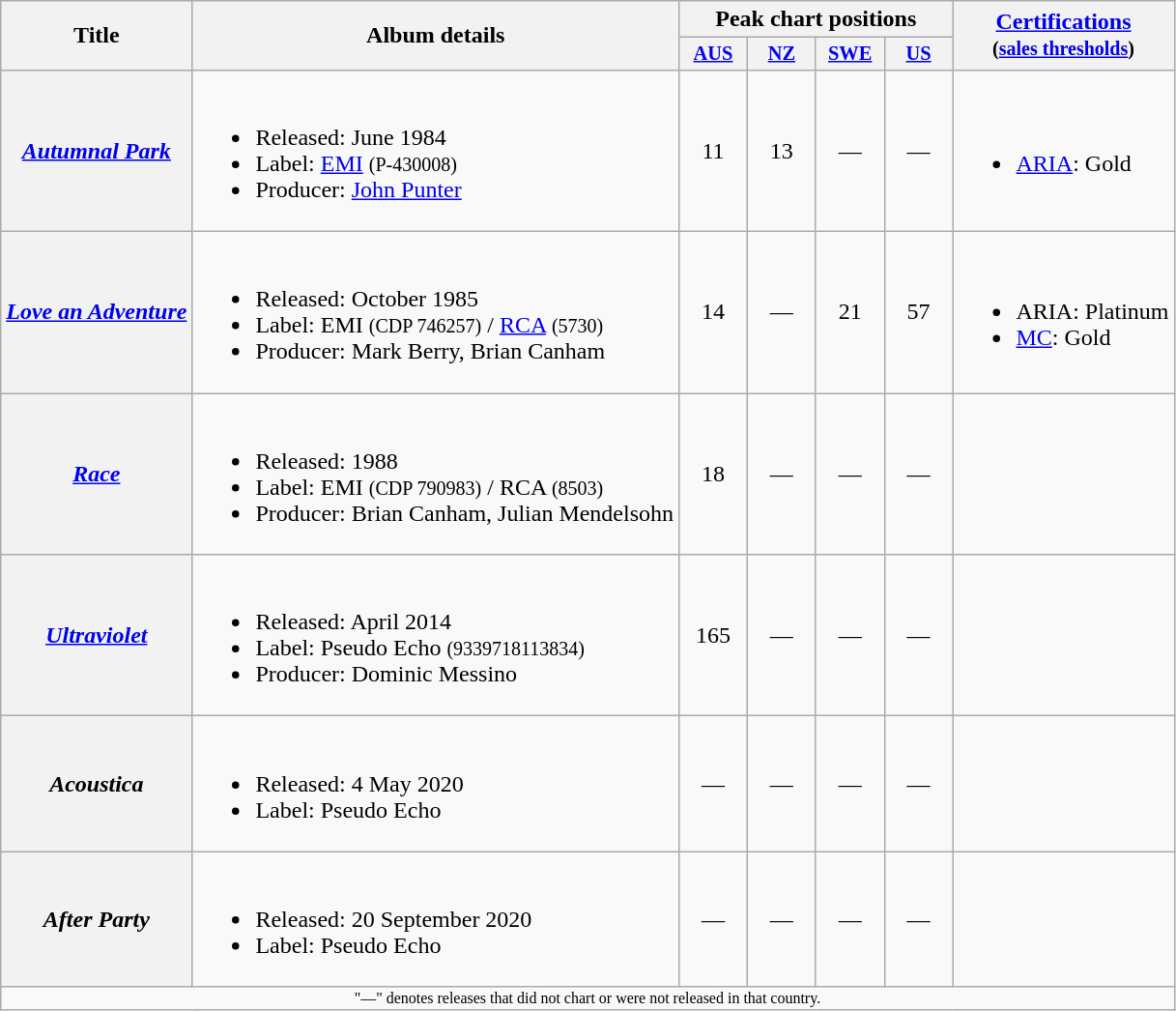<table class="wikitable plainrowheaders">
<tr>
<th scope="col" rowspan="2">Title</th>
<th scope="col" rowspan="2">Album details</th>
<th scope="col" colspan="4">Peak chart positions</th>
<th scope="col" rowspan="2"><a href='#'>Certifications</a><br><small>(<a href='#'>sales thresholds</a>)</small></th>
</tr>
<tr>
<th style="width:3em;font-size:85%"><a href='#'>AUS</a><br></th>
<th style="width:3em;font-size:85%"><a href='#'>NZ</a><br></th>
<th style="width:3em;font-size:85%"><a href='#'>SWE</a><br></th>
<th style="width:3em;font-size:85%"><a href='#'>US</a><br></th>
</tr>
<tr>
<th scope="row"><em><a href='#'>Autumnal Park</a></em></th>
<td><br><ul><li>Released: June 1984</li><li>Label: <a href='#'>EMI</a> <small>(P-430008)</small></li><li>Producer: <a href='#'>John Punter</a></li></ul></td>
<td align="center">11</td>
<td align="center">13</td>
<td align="center">—</td>
<td align="center">—</td>
<td><br><ul><li><a href='#'>ARIA</a>: Gold</li></ul></td>
</tr>
<tr>
<th scope="row"><em><a href='#'>Love an Adventure</a></em></th>
<td><br><ul><li>Released: October 1985</li><li>Label: EMI <small>(CDP 746257)</small> / <a href='#'>RCA</a> <small>(5730)</small></li><li>Producer: Mark Berry,  Brian Canham</li></ul></td>
<td align="center">14</td>
<td align="center">—</td>
<td align="center">21</td>
<td align="center">57</td>
<td><br><ul><li>ARIA: Platinum</li><li><a href='#'>MC</a>: Gold</li></ul></td>
</tr>
<tr>
<th scope="row"><em><a href='#'>Race</a></em></th>
<td><br><ul><li>Released: 1988</li><li>Label: EMI <small>(CDP 790983)</small> / RCA <small>(8503)</small></li><li>Producer: Brian Canham, Julian Mendelsohn</li></ul></td>
<td align="center">18</td>
<td align="center">—</td>
<td align="center">—</td>
<td align="center">—</td>
<td></td>
</tr>
<tr>
<th scope="row"><em><a href='#'>Ultraviolet</a></em></th>
<td><br><ul><li>Released: April 2014</li><li>Label: Pseudo Echo <small>(9339718113834)</small></li><li>Producer: Dominic Messino</li></ul></td>
<td align="center">165</td>
<td align="center">—</td>
<td align="center">—</td>
<td align="center">—</td>
<td></td>
</tr>
<tr>
<th scope="row"><em>Acoustica</em></th>
<td><br><ul><li>Released: 4 May 2020</li><li>Label: Pseudo Echo</li></ul></td>
<td align="center">—</td>
<td align="center">—</td>
<td align="center">—</td>
<td align="center">—</td>
<td></td>
</tr>
<tr>
<th scope="row"><em>After Party</em></th>
<td><br><ul><li>Released: 20 September 2020</li><li>Label: Pseudo Echo</li></ul></td>
<td align="center">—</td>
<td align="center">—</td>
<td align="center">—</td>
<td align="center">—</td>
<td></td>
</tr>
<tr>
<td align="center" colspan="7" style="font-size: 8pt">"—" denotes releases that did not chart or were not released in that country.</td>
</tr>
</table>
